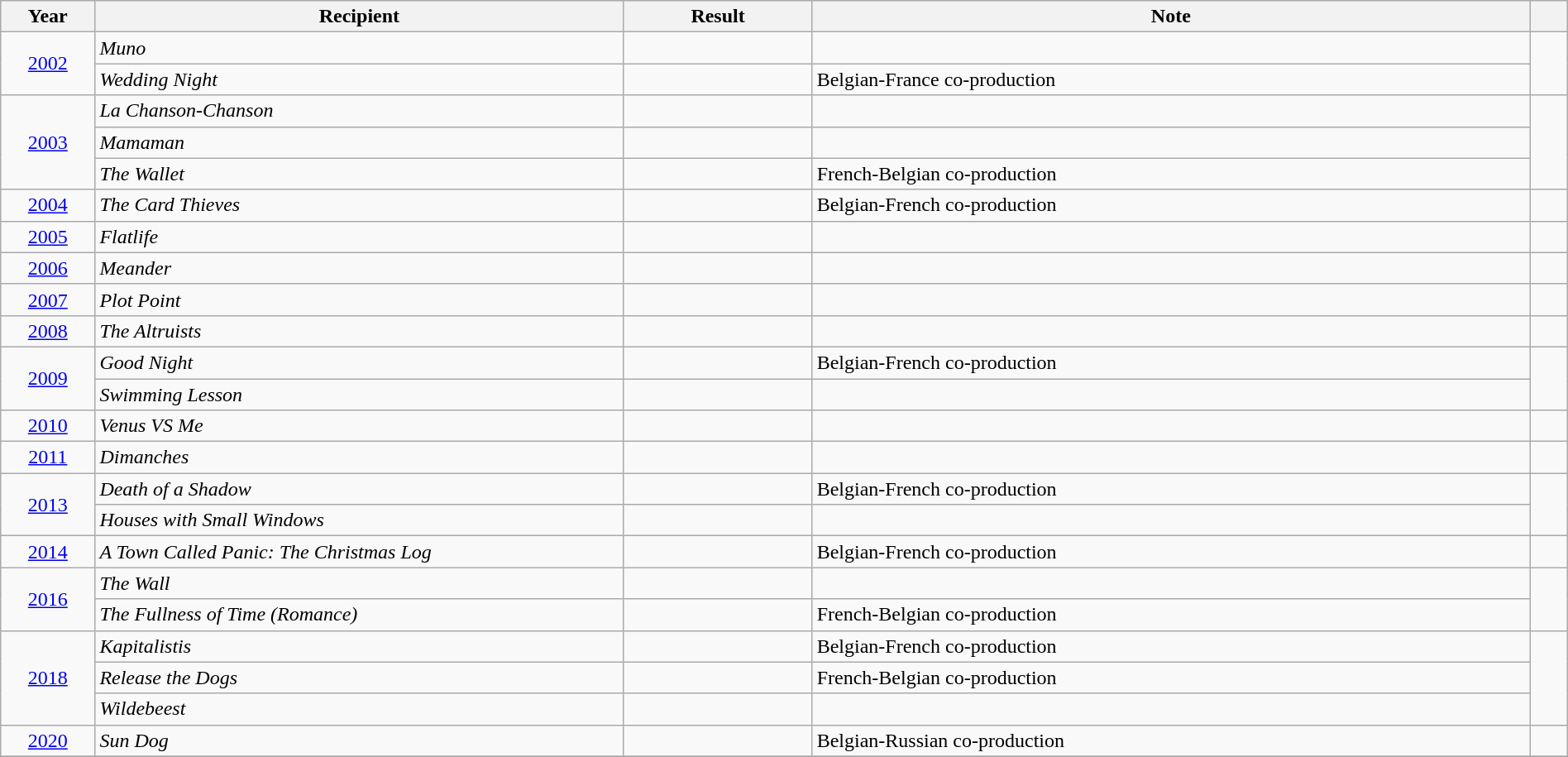<table class="wikitable plainrowheaders" width="100%">
<tr>
<th width="5%">Year<br></th>
<th width="28%">Recipient</th>
<th width="10%">Result</th>
<th width="38%">Note</th>
<th width="2%"></th>
</tr>
<tr>
<td align="center" rowspan="2"><a href='#'>2002</a><br></td>
<td><em>Muno</em></td>
<td></td>
<td></td>
<td align="center" rowspan="2"></td>
</tr>
<tr>
<td><em>Wedding Night</em></td>
<td></td>
<td>Belgian-France co-production</td>
</tr>
<tr>
<td align="center" rowspan="3"><a href='#'>2003</a><br></td>
<td><em>La Chanson-Chanson</em></td>
<td></td>
<td></td>
<td align="center" rowspan="3"></td>
</tr>
<tr>
<td><em>Mamaman</em></td>
<td></td>
<td></td>
</tr>
<tr>
<td><em>The Wallet</em></td>
<td></td>
<td>French-Belgian co-production</td>
</tr>
<tr>
<td align="center"><a href='#'>2004</a><br></td>
<td><em>The Card Thieves</em></td>
<td></td>
<td>Belgian-French co-production</td>
<td align="center"></td>
</tr>
<tr>
<td align="center"><a href='#'>2005</a><br></td>
<td><em>Flatlife</em></td>
<td></td>
<td></td>
<td align="center"></td>
</tr>
<tr>
<td align="center"><a href='#'>2006</a><br></td>
<td><em>Meander</em></td>
<td></td>
<td></td>
<td align="center"></td>
</tr>
<tr>
<td align="center"><a href='#'>2007</a><br></td>
<td><em>Plot Point</em></td>
<td></td>
<td></td>
<td align="center"></td>
</tr>
<tr>
<td align="center"><a href='#'>2008</a><br></td>
<td><em>The Altruists</em></td>
<td></td>
<td></td>
<td align="center"></td>
</tr>
<tr>
<td align="center" rowspan="2"><a href='#'>2009</a><br></td>
<td><em>Good Night</em></td>
<td></td>
<td>Belgian-French co-production</td>
<td align="center" rowspan="2"></td>
</tr>
<tr>
<td><em>Swimming Lesson</em></td>
<td></td>
<td></td>
</tr>
<tr>
<td align="center"><a href='#'>2010</a><br></td>
<td><em>Venus VS Me</em></td>
<td></td>
<td></td>
<td align="center"></td>
</tr>
<tr>
<td align="center"><a href='#'>2011</a><br></td>
<td><em>Dimanches</em></td>
<td></td>
<td></td>
<td align="center"></td>
</tr>
<tr>
<td align="center" rowspan="2"><a href='#'>2013</a><br></td>
<td><em>Death of a Shadow</em></td>
<td></td>
<td>Belgian-French co-production</td>
<td align="center" rowspan="2"></td>
</tr>
<tr>
<td><em>Houses with Small Windows</em></td>
<td></td>
<td></td>
</tr>
<tr>
<td align="center"><a href='#'>2014</a><br></td>
<td><em>A Town Called Panic: The Christmas Log</em></td>
<td></td>
<td>Belgian-French co-production</td>
<td align="center"></td>
</tr>
<tr>
<td align="center" rowspan="2"><a href='#'>2016</a><br></td>
<td><em>The Wall</em></td>
<td></td>
<td></td>
<td align="center" rowspan="2"></td>
</tr>
<tr>
<td><em>The Fullness of Time (Romance)</em></td>
<td></td>
<td>French-Belgian co-production</td>
</tr>
<tr>
<td align="center" rowspan="3"><a href='#'>2018</a><br></td>
<td><em>Kapitalistis</em></td>
<td></td>
<td>Belgian-French co-production</td>
<td align="center" rowspan="3"></td>
</tr>
<tr>
<td><em>Release the Dogs</em></td>
<td></td>
<td>French-Belgian co-production</td>
</tr>
<tr>
<td><em>Wildebeest</em></td>
<td></td>
<td></td>
</tr>
<tr>
<td align="center"><a href='#'>2020</a><br></td>
<td><em>Sun Dog</em></td>
<td></td>
<td>Belgian-Russian co-production</td>
<td align="center"></td>
</tr>
<tr>
</tr>
</table>
